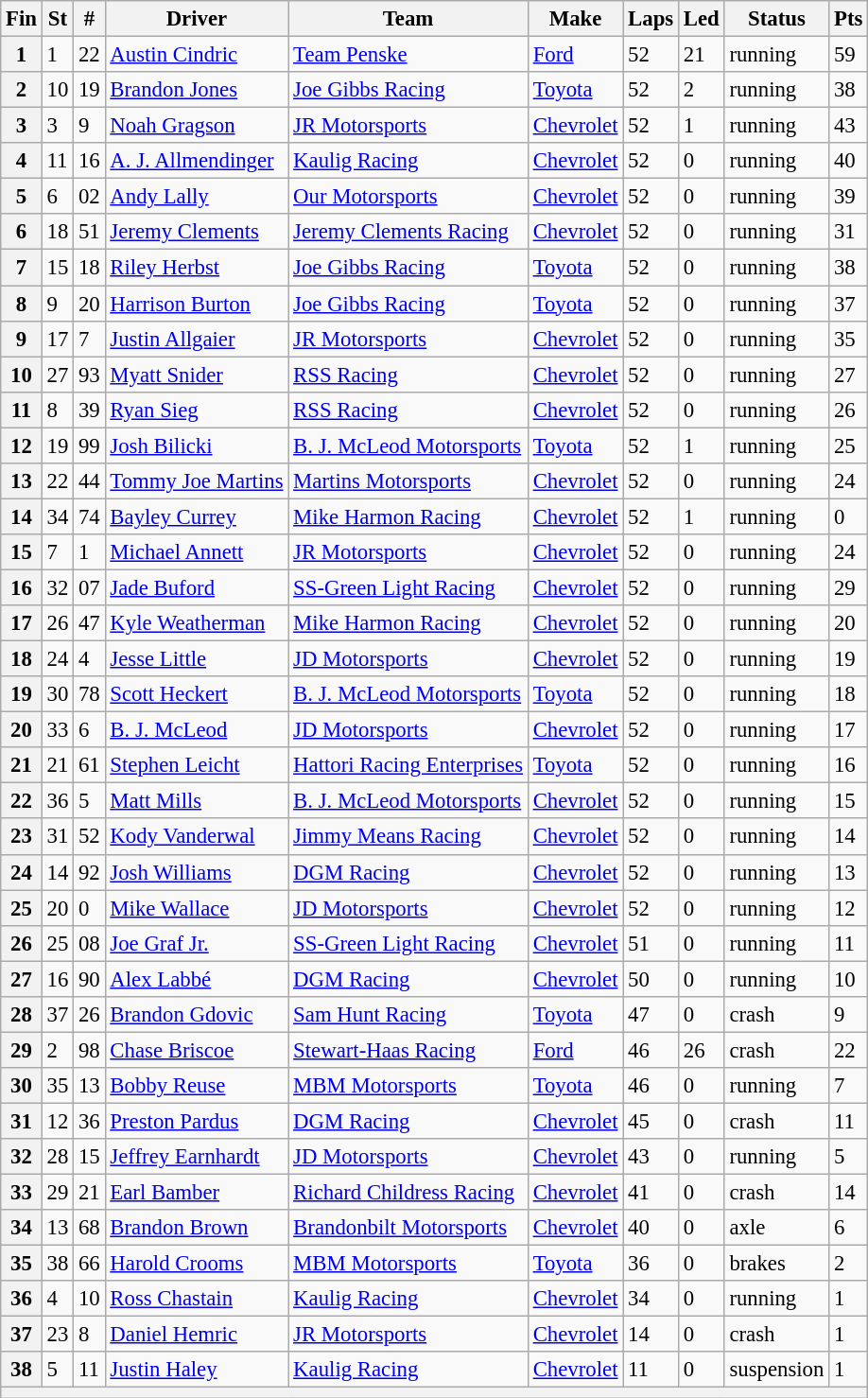<table class="wikitable" style="font-size: 95%;">
<tr>
<th>Fin</th>
<th>St</th>
<th>#</th>
<th>Driver</th>
<th>Team</th>
<th>Make</th>
<th>Laps</th>
<th>Led</th>
<th>Status</th>
<th>Pts</th>
</tr>
<tr>
<th>1</th>
<td>1</td>
<td>22</td>
<td><a href='#'>Austin Cindric</a></td>
<td><a href='#'>Team Penske</a></td>
<td><a href='#'>Ford</a></td>
<td>52</td>
<td>21</td>
<td>running</td>
<td>59</td>
</tr>
<tr>
<th>2</th>
<td>10</td>
<td>19</td>
<td><a href='#'>Brandon Jones</a></td>
<td><a href='#'>Joe Gibbs Racing</a></td>
<td><a href='#'>Toyota</a></td>
<td>52</td>
<td>2</td>
<td>running</td>
<td>38</td>
</tr>
<tr>
<th>3</th>
<td>3</td>
<td>9</td>
<td><a href='#'>Noah Gragson</a></td>
<td><a href='#'>JR Motorsports</a></td>
<td><a href='#'>Chevrolet</a></td>
<td>52</td>
<td>1</td>
<td>running</td>
<td>43</td>
</tr>
<tr>
<th>4</th>
<td>11</td>
<td>16</td>
<td><a href='#'>A. J. Allmendinger</a></td>
<td><a href='#'>Kaulig Racing</a></td>
<td><a href='#'>Chevrolet</a></td>
<td>52</td>
<td>0</td>
<td>running</td>
<td>40</td>
</tr>
<tr>
<th>5</th>
<td>6</td>
<td>02</td>
<td><a href='#'>Andy Lally</a></td>
<td><a href='#'>Our Motorsports</a></td>
<td><a href='#'>Chevrolet</a></td>
<td>52</td>
<td>0</td>
<td>running</td>
<td>39</td>
</tr>
<tr>
<th>6</th>
<td>18</td>
<td>51</td>
<td><a href='#'>Jeremy Clements</a></td>
<td><a href='#'>Jeremy Clements Racing</a></td>
<td><a href='#'>Chevrolet</a></td>
<td>52</td>
<td>0</td>
<td>running</td>
<td>31</td>
</tr>
<tr>
<th>7</th>
<td>15</td>
<td>18</td>
<td><a href='#'>Riley Herbst</a></td>
<td><a href='#'>Joe Gibbs Racing</a></td>
<td><a href='#'>Toyota</a></td>
<td>52</td>
<td>0</td>
<td>running</td>
<td>38</td>
</tr>
<tr>
<th>8</th>
<td>9</td>
<td>20</td>
<td><a href='#'>Harrison Burton</a></td>
<td><a href='#'>Joe Gibbs Racing</a></td>
<td><a href='#'>Toyota</a></td>
<td>52</td>
<td>0</td>
<td>running</td>
<td>37</td>
</tr>
<tr>
<th>9</th>
<td>17</td>
<td>7</td>
<td><a href='#'>Justin Allgaier</a></td>
<td><a href='#'>JR Motorsports</a></td>
<td><a href='#'>Chevrolet</a></td>
<td>52</td>
<td>0</td>
<td>running</td>
<td>35</td>
</tr>
<tr>
<th>10</th>
<td>27</td>
<td>93</td>
<td><a href='#'>Myatt Snider</a></td>
<td><a href='#'>RSS Racing</a></td>
<td><a href='#'>Chevrolet</a></td>
<td>52</td>
<td>0</td>
<td>running</td>
<td>27</td>
</tr>
<tr>
<th>11</th>
<td>8</td>
<td>39</td>
<td><a href='#'>Ryan Sieg</a></td>
<td><a href='#'>RSS Racing</a></td>
<td><a href='#'>Chevrolet</a></td>
<td>52</td>
<td>0</td>
<td>running</td>
<td>26</td>
</tr>
<tr>
<th>12</th>
<td>19</td>
<td>99</td>
<td><a href='#'>Josh Bilicki</a></td>
<td><a href='#'>B. J. McLeod Motorsports</a></td>
<td><a href='#'>Toyota</a></td>
<td>52</td>
<td>1</td>
<td>running</td>
<td>25</td>
</tr>
<tr>
<th>13</th>
<td>22</td>
<td>44</td>
<td><a href='#'>Tommy Joe Martins</a></td>
<td><a href='#'>Martins Motorsports</a></td>
<td><a href='#'>Chevrolet</a></td>
<td>52</td>
<td>0</td>
<td>running</td>
<td>24</td>
</tr>
<tr>
<th>14</th>
<td>34</td>
<td>74</td>
<td><a href='#'>Bayley Currey</a></td>
<td><a href='#'>Mike Harmon Racing</a></td>
<td><a href='#'>Chevrolet</a></td>
<td>52</td>
<td>1</td>
<td>running</td>
<td>0</td>
</tr>
<tr>
<th>15</th>
<td>7</td>
<td>1</td>
<td><a href='#'>Michael Annett</a></td>
<td><a href='#'>JR Motorsports</a></td>
<td><a href='#'>Chevrolet</a></td>
<td>52</td>
<td>0</td>
<td>running</td>
<td>24</td>
</tr>
<tr>
<th>16</th>
<td>32</td>
<td>07</td>
<td><a href='#'>Jade Buford</a></td>
<td><a href='#'>SS-Green Light Racing</a></td>
<td><a href='#'>Chevrolet</a></td>
<td>52</td>
<td>0</td>
<td>running</td>
<td>29</td>
</tr>
<tr>
<th>17</th>
<td>26</td>
<td>47</td>
<td><a href='#'>Kyle Weatherman</a></td>
<td><a href='#'>Mike Harmon Racing</a></td>
<td><a href='#'>Chevrolet</a></td>
<td>52</td>
<td>0</td>
<td>running</td>
<td>20</td>
</tr>
<tr>
<th>18</th>
<td>24</td>
<td>4</td>
<td><a href='#'>Jesse Little</a></td>
<td><a href='#'>JD Motorsports</a></td>
<td><a href='#'>Chevrolet</a></td>
<td>52</td>
<td>0</td>
<td>running</td>
<td>19</td>
</tr>
<tr>
<th>19</th>
<td>30</td>
<td>78</td>
<td><a href='#'>Scott Heckert</a></td>
<td><a href='#'>B. J. McLeod Motorsports</a></td>
<td><a href='#'>Toyota</a></td>
<td>52</td>
<td>0</td>
<td>running</td>
<td>18</td>
</tr>
<tr>
<th>20</th>
<td>33</td>
<td>6</td>
<td><a href='#'>B. J. McLeod</a></td>
<td><a href='#'>JD Motorsports</a></td>
<td><a href='#'>Chevrolet</a></td>
<td>52</td>
<td>0</td>
<td>running</td>
<td>17</td>
</tr>
<tr>
<th>21</th>
<td>21</td>
<td>61</td>
<td><a href='#'>Stephen Leicht</a></td>
<td><a href='#'>Hattori Racing Enterprises</a></td>
<td><a href='#'>Toyota</a></td>
<td>52</td>
<td>0</td>
<td>running</td>
<td>16</td>
</tr>
<tr>
<th>22</th>
<td>36</td>
<td>5</td>
<td><a href='#'>Matt Mills</a></td>
<td><a href='#'>B. J. McLeod Motorsports</a></td>
<td><a href='#'>Chevrolet</a></td>
<td>52</td>
<td>0</td>
<td>running</td>
<td>15</td>
</tr>
<tr>
<th>23</th>
<td>31</td>
<td>52</td>
<td><a href='#'>Kody Vanderwal</a></td>
<td><a href='#'>Jimmy Means Racing</a></td>
<td><a href='#'>Chevrolet</a></td>
<td>52</td>
<td>0</td>
<td>running</td>
<td>14</td>
</tr>
<tr>
<th>24</th>
<td>14</td>
<td>92</td>
<td><a href='#'>Josh Williams</a></td>
<td><a href='#'>DGM Racing</a></td>
<td><a href='#'>Chevrolet</a></td>
<td>52</td>
<td>0</td>
<td>running</td>
<td>13</td>
</tr>
<tr>
<th>25</th>
<td>20</td>
<td>0</td>
<td><a href='#'>Mike Wallace</a></td>
<td><a href='#'>JD Motorsports</a></td>
<td><a href='#'>Chevrolet</a></td>
<td>52</td>
<td>0</td>
<td>running</td>
<td>12</td>
</tr>
<tr>
<th>26</th>
<td>25</td>
<td>08</td>
<td><a href='#'>Joe Graf Jr.</a></td>
<td><a href='#'>SS-Green Light Racing</a></td>
<td><a href='#'>Chevrolet</a></td>
<td>51</td>
<td>0</td>
<td>running</td>
<td>11</td>
</tr>
<tr>
<th>27</th>
<td>16</td>
<td>90</td>
<td><a href='#'>Alex Labbé</a></td>
<td><a href='#'>DGM Racing</a></td>
<td><a href='#'>Chevrolet</a></td>
<td>50</td>
<td>0</td>
<td>running</td>
<td>10</td>
</tr>
<tr>
<th>28</th>
<td>37</td>
<td>26</td>
<td><a href='#'>Brandon Gdovic</a></td>
<td><a href='#'>Sam Hunt Racing</a></td>
<td><a href='#'>Toyota</a></td>
<td>47</td>
<td>0</td>
<td>crash</td>
<td>9</td>
</tr>
<tr>
<th>29</th>
<td>2</td>
<td>98</td>
<td><a href='#'>Chase Briscoe</a></td>
<td><a href='#'>Stewart-Haas Racing</a></td>
<td><a href='#'>Ford</a></td>
<td>46</td>
<td>26</td>
<td>crash</td>
<td>22</td>
</tr>
<tr>
<th>30</th>
<td>35</td>
<td>13</td>
<td><a href='#'>Bobby Reuse</a></td>
<td><a href='#'>MBM Motorsports</a></td>
<td><a href='#'>Toyota</a></td>
<td>46</td>
<td>0</td>
<td>running</td>
<td>7</td>
</tr>
<tr>
<th>31</th>
<td>12</td>
<td>36</td>
<td><a href='#'>Preston Pardus</a></td>
<td><a href='#'>DGM Racing</a></td>
<td><a href='#'>Chevrolet</a></td>
<td>45</td>
<td>0</td>
<td>crash</td>
<td>11</td>
</tr>
<tr>
<th>32</th>
<td>28</td>
<td>15</td>
<td><a href='#'>Jeffrey Earnhardt</a></td>
<td><a href='#'>JD Motorsports</a></td>
<td><a href='#'>Chevrolet</a></td>
<td>43</td>
<td>0</td>
<td>running</td>
<td>5</td>
</tr>
<tr>
<th>33</th>
<td>29</td>
<td>21</td>
<td><a href='#'>Earl Bamber</a></td>
<td><a href='#'>Richard Childress Racing</a></td>
<td><a href='#'>Chevrolet</a></td>
<td>41</td>
<td>0</td>
<td>crash</td>
<td>14</td>
</tr>
<tr>
<th>34</th>
<td>13</td>
<td>68</td>
<td><a href='#'>Brandon Brown</a></td>
<td><a href='#'>Brandonbilt Motorsports</a></td>
<td><a href='#'>Chevrolet</a></td>
<td>40</td>
<td>0</td>
<td>axle</td>
<td>6</td>
</tr>
<tr>
<th>35</th>
<td>38</td>
<td>66</td>
<td><a href='#'>Harold Crooms</a></td>
<td><a href='#'>MBM Motorsports</a></td>
<td><a href='#'>Toyota</a></td>
<td>36</td>
<td>0</td>
<td>brakes</td>
<td>2</td>
</tr>
<tr>
<th>36</th>
<td>4</td>
<td>10</td>
<td><a href='#'>Ross Chastain</a></td>
<td><a href='#'>Kaulig Racing</a></td>
<td><a href='#'>Chevrolet</a></td>
<td>34</td>
<td>0</td>
<td>running</td>
<td>1</td>
</tr>
<tr>
<th>37</th>
<td>23</td>
<td>8</td>
<td><a href='#'>Daniel Hemric</a></td>
<td><a href='#'>JR Motorsports</a></td>
<td><a href='#'>Chevrolet</a></td>
<td>14</td>
<td>0</td>
<td>crash</td>
<td>1</td>
</tr>
<tr>
<th>38</th>
<td>5</td>
<td>11</td>
<td><a href='#'>Justin Haley</a></td>
<td><a href='#'>Kaulig Racing</a></td>
<td><a href='#'>Chevrolet</a></td>
<td>11</td>
<td>0</td>
<td>suspension</td>
<td>1</td>
</tr>
<tr>
<th colspan="10"></th>
</tr>
</table>
